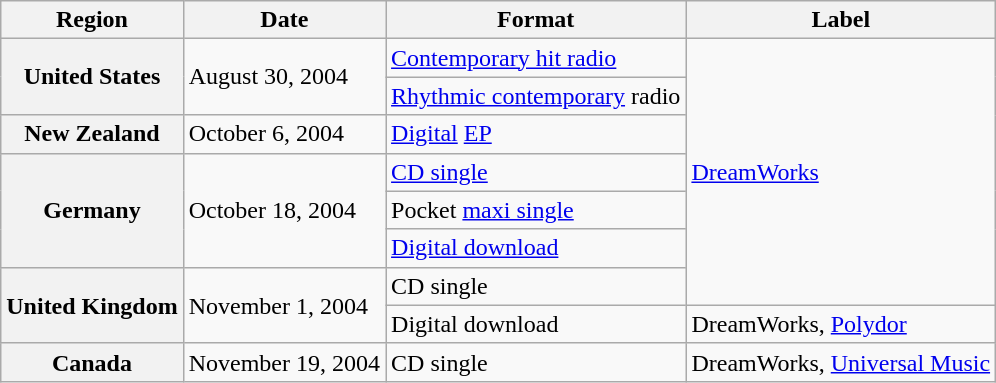<table class="wikitable plainrowheaders">
<tr>
<th>Region</th>
<th>Date</th>
<th>Format</th>
<th>Label</th>
</tr>
<tr>
<th scope="row" rowspan="2">United States</th>
<td rowspan="2">August 30, 2004</td>
<td><a href='#'>Contemporary hit radio</a></td>
<td rowspan="7"><a href='#'>DreamWorks</a></td>
</tr>
<tr>
<td><a href='#'>Rhythmic contemporary</a> radio</td>
</tr>
<tr>
<th scope="row">New Zealand</th>
<td>October 6, 2004</td>
<td><a href='#'>Digital</a> <a href='#'>EP</a></td>
</tr>
<tr>
<th scope="row" rowspan="3">Germany</th>
<td rowspan="3">October 18, 2004</td>
<td><a href='#'>CD single</a></td>
</tr>
<tr>
<td>Pocket <a href='#'>maxi single</a></td>
</tr>
<tr>
<td><a href='#'>Digital download</a></td>
</tr>
<tr>
<th scope="row" rowspan="2">United Kingdom</th>
<td rowspan="2">November 1, 2004</td>
<td>CD single</td>
</tr>
<tr>
<td>Digital download</td>
<td>DreamWorks, <a href='#'>Polydor</a></td>
</tr>
<tr>
<th scope="row">Canada</th>
<td>November 19, 2004</td>
<td>CD single</td>
<td>DreamWorks, <a href='#'>Universal Music</a></td>
</tr>
</table>
